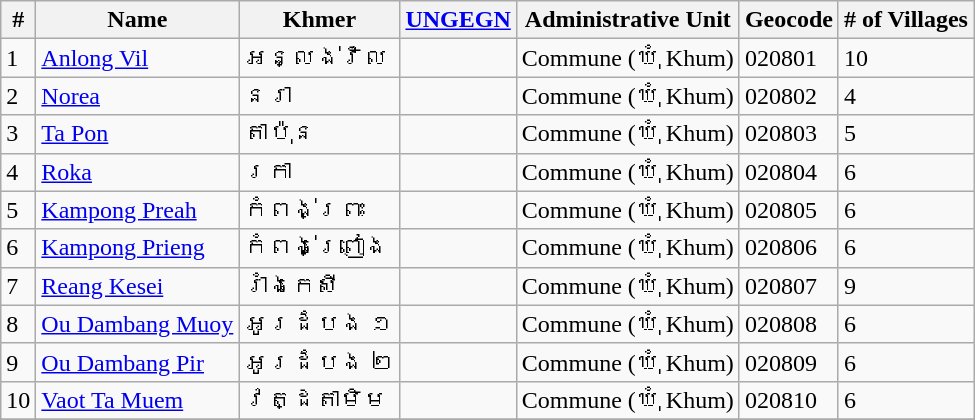<table class="wikitable sortable">
<tr>
<th>#</th>
<th>Name</th>
<th>Khmer</th>
<th><a href='#'>UNGEGN</a></th>
<th>Administrative Unit</th>
<th>Geocode</th>
<th># of Villages</th>
</tr>
<tr>
<td>1</td>
<td><a href='#'>Anlong Vil</a></td>
<td>អន្លង់វិល</td>
<td></td>
<td>Commune (ឃុំ Khum)</td>
<td>020801</td>
<td>10</td>
</tr>
<tr>
<td>2</td>
<td><a href='#'>Norea</a></td>
<td>នរា</td>
<td></td>
<td>Commune (ឃុំ Khum)</td>
<td>020802</td>
<td>4</td>
</tr>
<tr>
<td>3</td>
<td><a href='#'>Ta Pon</a></td>
<td>តាប៉ុន</td>
<td></td>
<td>Commune (ឃុំ Khum)</td>
<td>020803</td>
<td>5</td>
</tr>
<tr>
<td>4</td>
<td><a href='#'>Roka</a></td>
<td>រកា</td>
<td></td>
<td>Commune (ឃុំ Khum)</td>
<td>020804</td>
<td>6</td>
</tr>
<tr>
<td>5</td>
<td><a href='#'>Kampong Preah</a></td>
<td>កំពង់ព្រះ</td>
<td></td>
<td>Commune (ឃុំ Khum)</td>
<td>020805</td>
<td>6</td>
</tr>
<tr>
<td>6</td>
<td><a href='#'>Kampong Prieng</a></td>
<td>កំពង់ព្រៀង</td>
<td></td>
<td>Commune (ឃុំ Khum)</td>
<td>020806</td>
<td>6</td>
</tr>
<tr>
<td>7</td>
<td><a href='#'>Reang Kesei</a></td>
<td>រាំងកេសី</td>
<td></td>
<td>Commune (ឃុំ Khum)</td>
<td>020807</td>
<td>9</td>
</tr>
<tr>
<td>8</td>
<td><a href='#'>Ou Dambang Muoy</a></td>
<td>អូរដំបង ១</td>
<td></td>
<td>Commune (ឃុំ Khum)</td>
<td>020808</td>
<td>6</td>
</tr>
<tr>
<td>9</td>
<td><a href='#'>Ou Dambang Pir</a></td>
<td>អូរដំបង ២</td>
<td></td>
<td>Commune (ឃុំ Khum)</td>
<td>020809</td>
<td>6</td>
</tr>
<tr>
<td>10</td>
<td><a href='#'>Vaot Ta Muem</a></td>
<td>វត្ដតាមិម</td>
<td></td>
<td>Commune (ឃុំ Khum)</td>
<td>020810</td>
<td>6</td>
</tr>
<tr>
</tr>
</table>
